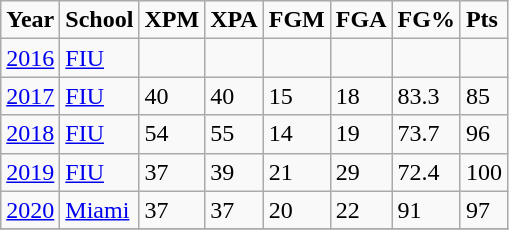<table class="wikitable">
<tr>
<td style="font-weight:bold;">Year</td>
<td style="font-weight:bold;">School</td>
<td style="font-weight:bold;">XPM</td>
<td style="font-weight:bold;">XPA</td>
<td style="font-weight:bold;">FGM</td>
<td style="font-weight:bold;">FGA</td>
<td style="font-weight:bold;">FG%</td>
<td style="font-weight:bold;">Pts</td>
</tr>
<tr>
<td><a href='#'>2016</a></td>
<td><a href='#'>FIU</a></td>
<td></td>
<td></td>
<td></td>
<td></td>
<td></td>
<td></td>
</tr>
<tr>
<td><a href='#'>2017</a></td>
<td><a href='#'>FIU</a></td>
<td>40</td>
<td>40</td>
<td>15</td>
<td>18</td>
<td>83.3</td>
<td>85</td>
</tr>
<tr>
<td><a href='#'>2018</a></td>
<td><a href='#'>FIU</a></td>
<td>54</td>
<td>55</td>
<td>14</td>
<td>19</td>
<td>73.7</td>
<td>96</td>
</tr>
<tr>
<td><a href='#'>2019</a></td>
<td><a href='#'>FIU</a></td>
<td>37</td>
<td>39</td>
<td>21</td>
<td>29</td>
<td>72.4</td>
<td>100</td>
</tr>
<tr>
<td><a href='#'>2020</a></td>
<td><a href='#'>Miami</a></td>
<td>37</td>
<td>37</td>
<td>20</td>
<td>22</td>
<td>91</td>
<td>97</td>
</tr>
<tr>
</tr>
</table>
